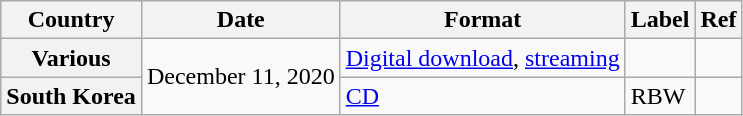<table class="wikitable plainrowheaders" text-align:center">
<tr>
<th>Country</th>
<th>Date</th>
<th>Format</th>
<th>Label</th>
<th>Ref</th>
</tr>
<tr>
<th scope="row">Various</th>
<td rowspan="2">December 11, 2020</td>
<td><a href='#'>Digital download</a>, <a href='#'>streaming</a></td>
<td></td>
<td></td>
</tr>
<tr>
<th scope="row">South Korea</th>
<td><a href='#'>CD</a></td>
<td>RBW</td>
<td></td>
</tr>
</table>
